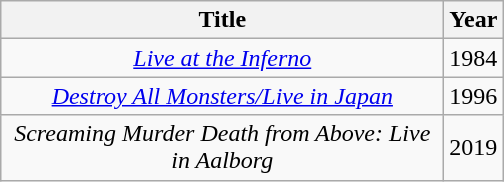<table class="wikitable plainrowheaders" style="text-align:center;">
<tr>
<th scope="col" style="width:18em;">Title</th>
<th scope="col">Year</th>
</tr>
<tr>
<td><em><a href='#'>Live at the Inferno</a></em></td>
<td>1984</td>
</tr>
<tr>
<td><em><a href='#'>Destroy All Monsters/Live in Japan</a></em></td>
<td>1996</td>
</tr>
<tr>
<td><em>Screaming Murder Death from Above: Live in Aalborg</em></td>
<td>2019</td>
</tr>
</table>
